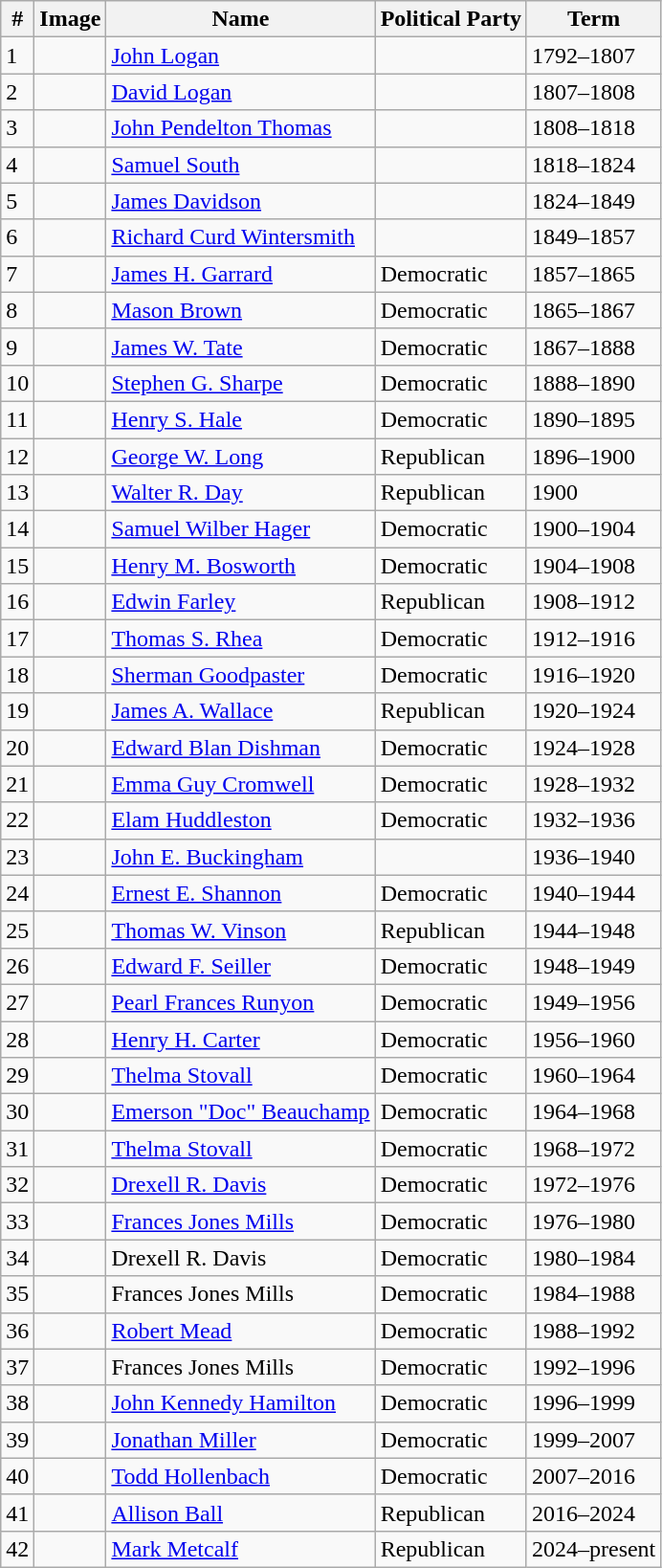<table class="wikitable">
<tr>
<th>#</th>
<th>Image</th>
<th>Name</th>
<th>Political Party</th>
<th>Term</th>
</tr>
<tr>
<td>1</td>
<td></td>
<td><a href='#'>John Logan</a></td>
<td></td>
<td>1792–1807</td>
</tr>
<tr>
<td>2</td>
<td></td>
<td><a href='#'>David Logan</a></td>
<td></td>
<td>1807–1808</td>
</tr>
<tr>
<td>3</td>
<td></td>
<td><a href='#'>John Pendelton Thomas</a></td>
<td></td>
<td>1808–1818</td>
</tr>
<tr>
<td>4</td>
<td></td>
<td><a href='#'>Samuel South</a></td>
<td></td>
<td>1818–1824</td>
</tr>
<tr>
<td>5</td>
<td></td>
<td><a href='#'>James Davidson</a></td>
<td></td>
<td>1824–1849</td>
</tr>
<tr>
<td>6</td>
<td></td>
<td><a href='#'>Richard Curd Wintersmith</a></td>
<td></td>
<td>1849–1857</td>
</tr>
<tr>
<td>7</td>
<td></td>
<td><a href='#'>James H. Garrard</a></td>
<td>Democratic</td>
<td>1857–1865</td>
</tr>
<tr>
<td>8</td>
<td></td>
<td><a href='#'>Mason Brown</a></td>
<td>Democratic</td>
<td>1865–1867</td>
</tr>
<tr>
<td>9</td>
<td></td>
<td><a href='#'>James W. Tate</a></td>
<td>Democratic</td>
<td>1867–1888</td>
</tr>
<tr>
<td>10</td>
<td></td>
<td><a href='#'>Stephen G. Sharpe</a></td>
<td>Democratic</td>
<td>1888–1890</td>
</tr>
<tr>
<td>11</td>
<td></td>
<td><a href='#'>Henry S. Hale</a></td>
<td>Democratic</td>
<td>1890–1895</td>
</tr>
<tr>
<td>12</td>
<td></td>
<td><a href='#'>George W. Long</a></td>
<td>Republican</td>
<td>1896–1900</td>
</tr>
<tr>
<td>13</td>
<td></td>
<td><a href='#'>Walter R. Day</a></td>
<td>Republican</td>
<td>1900</td>
</tr>
<tr>
<td>14</td>
<td></td>
<td><a href='#'>Samuel Wilber Hager</a></td>
<td>Democratic</td>
<td>1900–1904</td>
</tr>
<tr>
<td>15</td>
<td></td>
<td><a href='#'>Henry M. Bosworth</a></td>
<td>Democratic</td>
<td>1904–1908</td>
</tr>
<tr>
<td>16</td>
<td></td>
<td><a href='#'>Edwin Farley</a></td>
<td>Republican</td>
<td>1908–1912</td>
</tr>
<tr>
<td>17</td>
<td></td>
<td><a href='#'>Thomas S. Rhea</a></td>
<td>Democratic</td>
<td>1912–1916</td>
</tr>
<tr>
<td>18</td>
<td></td>
<td><a href='#'>Sherman Goodpaster</a></td>
<td>Democratic</td>
<td>1916–1920</td>
</tr>
<tr>
<td>19</td>
<td></td>
<td><a href='#'>James A. Wallace</a></td>
<td>Republican</td>
<td>1920–1924</td>
</tr>
<tr>
<td>20</td>
<td></td>
<td><a href='#'>Edward Blan Dishman</a></td>
<td>Democratic</td>
<td>1924–1928</td>
</tr>
<tr>
<td>21</td>
<td></td>
<td><a href='#'>Emma Guy Cromwell</a></td>
<td>Democratic</td>
<td>1928–1932</td>
</tr>
<tr>
<td>22</td>
<td></td>
<td><a href='#'>Elam Huddleston</a></td>
<td>Democratic</td>
<td>1932–1936</td>
</tr>
<tr>
<td>23</td>
<td></td>
<td><a href='#'>John E. Buckingham</a></td>
<td></td>
<td>1936–1940</td>
</tr>
<tr>
<td>24</td>
<td></td>
<td><a href='#'>Ernest E. Shannon</a></td>
<td>Democratic</td>
<td>1940–1944</td>
</tr>
<tr>
<td>25</td>
<td></td>
<td><a href='#'>Thomas W. Vinson</a></td>
<td>Republican</td>
<td>1944–1948</td>
</tr>
<tr>
<td>26</td>
<td></td>
<td><a href='#'>Edward F. Seiller</a></td>
<td>Democratic</td>
<td>1948–1949</td>
</tr>
<tr>
<td>27</td>
<td></td>
<td><a href='#'>Pearl Frances Runyon</a></td>
<td>Democratic</td>
<td>1949–1956</td>
</tr>
<tr>
<td>28</td>
<td></td>
<td><a href='#'>Henry H. Carter</a></td>
<td>Democratic</td>
<td>1956–1960</td>
</tr>
<tr>
<td>29</td>
<td></td>
<td><a href='#'>Thelma Stovall</a></td>
<td>Democratic</td>
<td>1960–1964</td>
</tr>
<tr>
<td>30</td>
<td></td>
<td><a href='#'>Emerson "Doc" Beauchamp</a></td>
<td>Democratic</td>
<td>1964–1968</td>
</tr>
<tr>
<td>31</td>
<td></td>
<td><a href='#'>Thelma Stovall</a></td>
<td>Democratic</td>
<td>1968–1972</td>
</tr>
<tr>
<td>32</td>
<td></td>
<td><a href='#'>Drexell R. Davis</a></td>
<td>Democratic</td>
<td>1972–1976</td>
</tr>
<tr>
<td>33</td>
<td></td>
<td><a href='#'>Frances Jones Mills</a></td>
<td>Democratic</td>
<td>1976–1980</td>
</tr>
<tr>
<td>34</td>
<td></td>
<td>Drexell R. Davis</td>
<td>Democratic</td>
<td>1980–1984</td>
</tr>
<tr>
<td>35</td>
<td></td>
<td>Frances Jones Mills</td>
<td>Democratic</td>
<td>1984–1988</td>
</tr>
<tr>
<td>36</td>
<td></td>
<td><a href='#'>Robert Mead</a></td>
<td>Democratic</td>
<td>1988–1992</td>
</tr>
<tr>
<td>37</td>
<td></td>
<td>Frances Jones Mills</td>
<td>Democratic</td>
<td>1992–1996</td>
</tr>
<tr>
<td>38</td>
<td></td>
<td><a href='#'>John Kennedy Hamilton</a></td>
<td>Democratic</td>
<td>1996–1999</td>
</tr>
<tr>
<td>39</td>
<td></td>
<td><a href='#'>Jonathan Miller</a></td>
<td>Democratic</td>
<td>1999–2007</td>
</tr>
<tr>
<td>40</td>
<td></td>
<td><a href='#'>Todd Hollenbach</a></td>
<td>Democratic</td>
<td>2007–2016</td>
</tr>
<tr>
<td>41</td>
<td></td>
<td><a href='#'>Allison Ball</a></td>
<td>Republican</td>
<td>2016–2024</td>
</tr>
<tr>
<td>42</td>
<td></td>
<td><a href='#'>Mark Metcalf</a></td>
<td>Republican</td>
<td>2024–present</td>
</tr>
</table>
